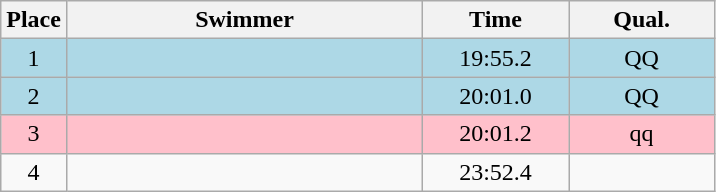<table class=wikitable style="text-align:center">
<tr>
<th>Place</th>
<th width=230>Swimmer</th>
<th width=90>Time</th>
<th width=90>Qual.</th>
</tr>
<tr bgcolor=lightblue>
<td>1</td>
<td align=left></td>
<td>19:55.2</td>
<td>QQ</td>
</tr>
<tr bgcolor=lightblue>
<td>2</td>
<td align=left></td>
<td>20:01.0</td>
<td>QQ</td>
</tr>
<tr bgcolor=pink>
<td>3</td>
<td align=left></td>
<td>20:01.2</td>
<td>qq</td>
</tr>
<tr>
<td>4</td>
<td align=left></td>
<td>23:52.4</td>
<td></td>
</tr>
</table>
